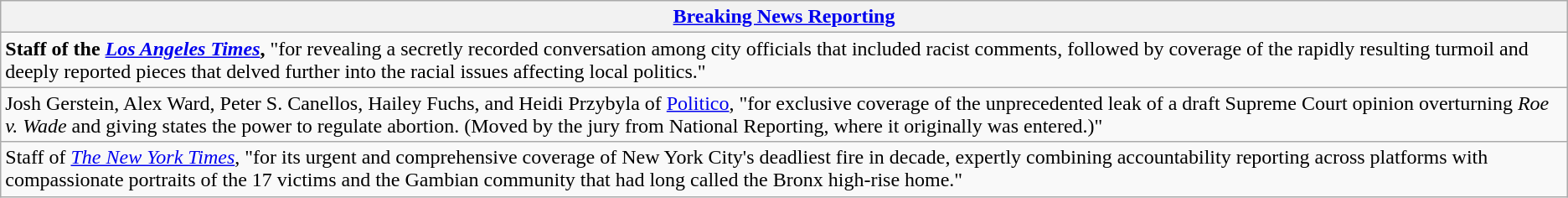<table class="wikitable" style="float:left; float:none;">
<tr>
<th><a href='#'>Breaking News Reporting</a></th>
</tr>
<tr>
<td><strong>Staff of the <em><a href='#'>Los Angeles Times</a></em>,</strong> "for revealing a secretly recorded conversation among city officials that included racist comments, followed by coverage of the rapidly resulting turmoil and deeply reported pieces that delved further into the racial issues affecting local politics."</td>
</tr>
<tr>
<td>Josh Gerstein, Alex Ward, Peter S. Canellos, Hailey Fuchs, and Heidi Przybyla of <a href='#'>Politico</a>, "for exclusive coverage of the unprecedented leak of a draft Supreme Court opinion overturning <em>Roe v. Wade</em> and giving states the power to regulate abortion. (Moved by the jury from National Reporting, where it originally was entered.)"</td>
</tr>
<tr>
<td>Staff of <em><a href='#'>The New York Times</a></em>, "for its urgent and comprehensive coverage of New York City's deadliest fire in decade, expertly combining accountability reporting across platforms with compassionate portraits of the 17 victims and the Gambian community that had long called the Bronx high-rise home."</td>
</tr>
</table>
